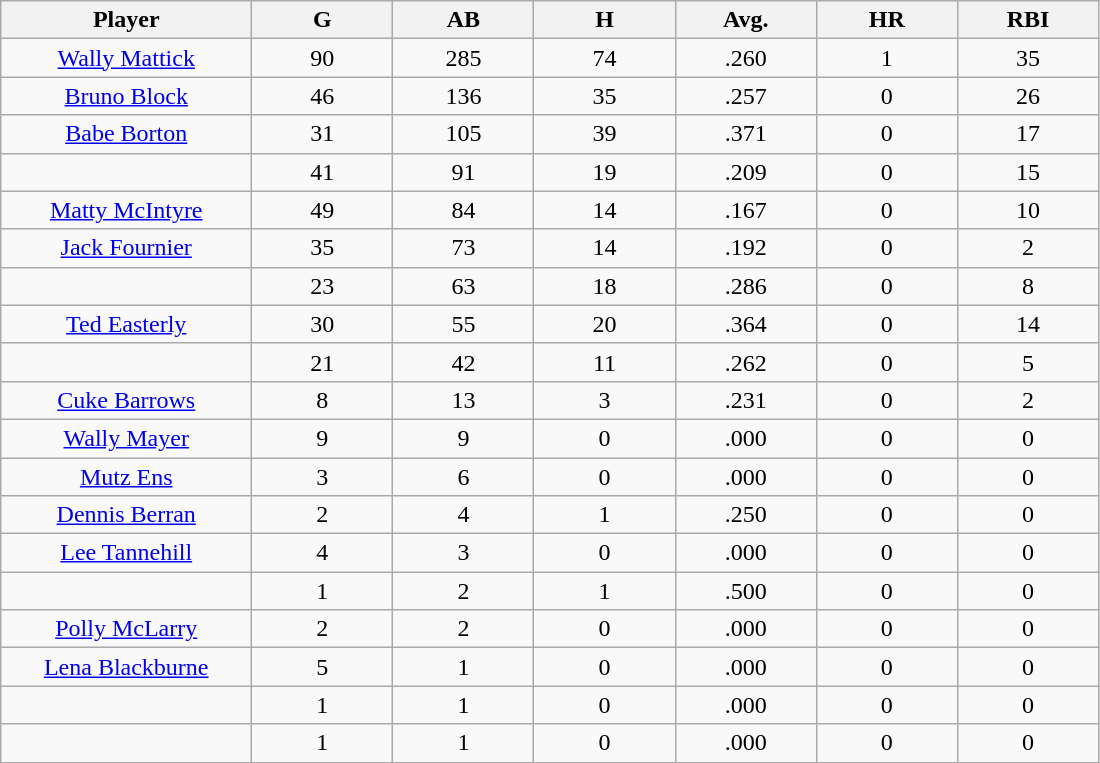<table class="wikitable sortable">
<tr>
<th bgcolor="#DDDDFF" width="16%">Player</th>
<th bgcolor="#DDDDFF" width="9%">G</th>
<th bgcolor="#DDDDFF" width="9%">AB</th>
<th bgcolor="#DDDDFF" width="9%">H</th>
<th bgcolor="#DDDDFF" width="9%">Avg.</th>
<th bgcolor="#DDDDFF" width="9%">HR</th>
<th bgcolor="#DDDDFF" width="9%">RBI</th>
</tr>
<tr align="center">
<td><a href='#'>Wally Mattick</a></td>
<td>90</td>
<td>285</td>
<td>74</td>
<td>.260</td>
<td>1</td>
<td>35</td>
</tr>
<tr align=center>
<td><a href='#'>Bruno Block</a></td>
<td>46</td>
<td>136</td>
<td>35</td>
<td>.257</td>
<td>0</td>
<td>26</td>
</tr>
<tr align=center>
<td><a href='#'>Babe Borton</a></td>
<td>31</td>
<td>105</td>
<td>39</td>
<td>.371</td>
<td>0</td>
<td>17</td>
</tr>
<tr align=center>
<td></td>
<td>41</td>
<td>91</td>
<td>19</td>
<td>.209</td>
<td>0</td>
<td>15</td>
</tr>
<tr align="center">
<td><a href='#'>Matty McIntyre</a></td>
<td>49</td>
<td>84</td>
<td>14</td>
<td>.167</td>
<td>0</td>
<td>10</td>
</tr>
<tr align=center>
<td><a href='#'>Jack Fournier</a></td>
<td>35</td>
<td>73</td>
<td>14</td>
<td>.192</td>
<td>0</td>
<td>2</td>
</tr>
<tr align=center>
<td></td>
<td>23</td>
<td>63</td>
<td>18</td>
<td>.286</td>
<td>0</td>
<td>8</td>
</tr>
<tr align="center">
<td><a href='#'>Ted Easterly</a></td>
<td>30</td>
<td>55</td>
<td>20</td>
<td>.364</td>
<td>0</td>
<td>14</td>
</tr>
<tr align=center>
<td></td>
<td>21</td>
<td>42</td>
<td>11</td>
<td>.262</td>
<td>0</td>
<td>5</td>
</tr>
<tr align="center">
<td><a href='#'>Cuke Barrows</a></td>
<td>8</td>
<td>13</td>
<td>3</td>
<td>.231</td>
<td>0</td>
<td>2</td>
</tr>
<tr align=center>
<td><a href='#'>Wally Mayer</a></td>
<td>9</td>
<td>9</td>
<td>0</td>
<td>.000</td>
<td>0</td>
<td>0</td>
</tr>
<tr align=center>
<td><a href='#'>Mutz Ens</a></td>
<td>3</td>
<td>6</td>
<td>0</td>
<td>.000</td>
<td>0</td>
<td>0</td>
</tr>
<tr align=center>
<td><a href='#'>Dennis Berran</a></td>
<td>2</td>
<td>4</td>
<td>1</td>
<td>.250</td>
<td>0</td>
<td>0</td>
</tr>
<tr align=center>
<td><a href='#'>Lee Tannehill</a></td>
<td>4</td>
<td>3</td>
<td>0</td>
<td>.000</td>
<td>0</td>
<td>0</td>
</tr>
<tr align=center>
<td></td>
<td>1</td>
<td>2</td>
<td>1</td>
<td>.500</td>
<td>0</td>
<td>0</td>
</tr>
<tr align="center">
<td><a href='#'>Polly McLarry</a></td>
<td>2</td>
<td>2</td>
<td>0</td>
<td>.000</td>
<td>0</td>
<td>0</td>
</tr>
<tr align=center>
<td><a href='#'>Lena Blackburne</a></td>
<td>5</td>
<td>1</td>
<td>0</td>
<td>.000</td>
<td>0</td>
<td>0</td>
</tr>
<tr align=center>
<td></td>
<td>1</td>
<td>1</td>
<td>0</td>
<td>.000</td>
<td>0</td>
<td>0</td>
</tr>
<tr align="center">
<td></td>
<td>1</td>
<td>1</td>
<td>0</td>
<td>.000</td>
<td>0</td>
<td>0</td>
</tr>
</table>
